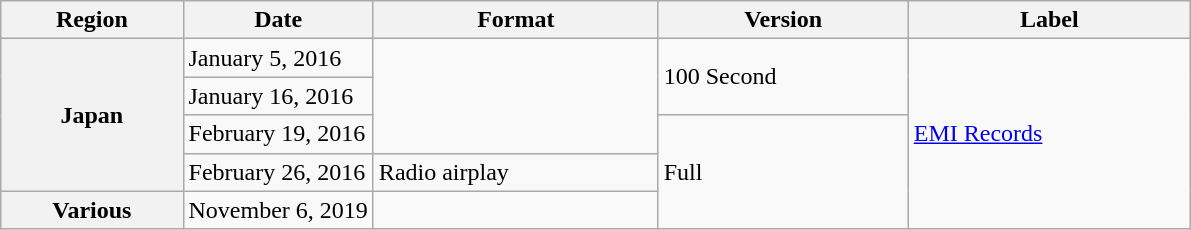<table class="wikitable plainrowheaders">
<tr>
<th scope="col">Region</th>
<th scope="col" width="16%">Date</th>
<th scope="col">Format</th>
<th scope="col">Version</th>
<th scope="col">Label</th>
</tr>
<tr>
<th rowspan="5" scope="row">Japan</th>
<td>January 5, 2016</td>
<td rowspan="4"></td>
<td rowspan="2">100 Second</td>
<td rowspan="6"><a href='#'>EMI Records</a></td>
</tr>
<tr>
<td>January 16, 2016</td>
</tr>
<tr>
<td>February 19, 2016</td>
<td rowspan="4">Full</td>
</tr>
<tr>
<td rowspan="2">February 26, 2016</td>
</tr>
<tr>
<td>Radio airplay</td>
</tr>
<tr>
<th rowspan="4" scope="row">Various</th>
<td>November 6, 2019</td>
<td></td>
</tr>
</table>
